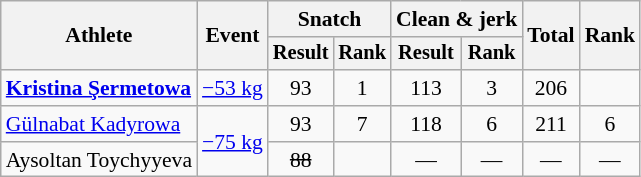<table class=wikitable style=font-size:90%;text-align:center>
<tr>
<th rowspan="2">Athlete</th>
<th rowspan="2">Event</th>
<th colspan="2">Snatch</th>
<th colspan="2">Clean & jerk</th>
<th rowspan="2">Total</th>
<th rowspan="2">Rank</th>
</tr>
<tr style="font-size:95%">
<th>Result</th>
<th>Rank</th>
<th>Result</th>
<th>Rank</th>
</tr>
<tr>
<td align=left><strong><a href='#'>Kristina Şermetowa</a></strong></td>
<td align=left><a href='#'>−53 kg</a></td>
<td>93</td>
<td>1</td>
<td>113</td>
<td>3</td>
<td>206</td>
<td></td>
</tr>
<tr>
<td align=left><a href='#'>Gülnabat Kadyrowa</a></td>
<td align=left rowspan=2><a href='#'>−75 kg</a></td>
<td>93</td>
<td>7</td>
<td>118</td>
<td>6</td>
<td>211</td>
<td>6</td>
</tr>
<tr>
<td align=left>Aysoltan Toychyyeva</td>
<td><s>88</s></td>
<td></td>
<td>—</td>
<td>—</td>
<td>—</td>
<td>—</td>
</tr>
</table>
